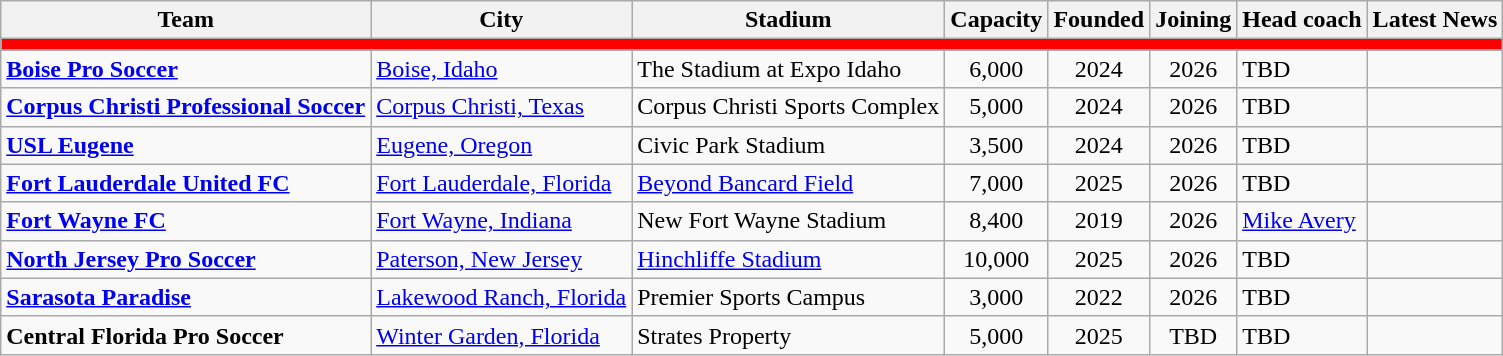<table class="wikitable sortable" style="text-align:left;">
<tr>
<th>Team</th>
<th>City</th>
<th>Stadium</th>
<th>Capacity</th>
<th>Founded</th>
<th>Joining</th>
<th>Head coach</th>
<th>Latest News</th>
</tr>
<tr>
<th style="background:red;" colspan="8"></th>
</tr>
<tr>
<td><strong><a href='#'>Boise Pro Soccer</a></strong></td>
<td><a href='#'>Boise, Idaho</a></td>
<td>The Stadium at Expo Idaho</td>
<td style="text-align:center;">6,000</td>
<td style="text-align:center;">2024</td>
<td style="text-align:center;">2026</td>
<td>TBD</td>
<td></td>
</tr>
<tr>
<td><strong><a href='#'>Corpus Christi Professional Soccer</a></strong></td>
<td><a href='#'>Corpus Christi, Texas</a></td>
<td>Corpus Christi Sports Complex</td>
<td style="text-align:center;">5,000</td>
<td style="text-align:center;">2024</td>
<td style="text-align:center;">2026</td>
<td>TBD</td>
<td></td>
</tr>
<tr>
<td><strong><a href='#'>USL Eugene</a></strong></td>
<td><a href='#'>Eugene, Oregon</a></td>
<td>Civic Park Stadium</td>
<td style="text-align:center;">3,500</td>
<td style="text-align:center;">2024</td>
<td style="text-align:center;">2026</td>
<td>TBD</td>
<td></td>
</tr>
<tr>
<td><strong><a href='#'>Fort Lauderdale United FC</a></strong></td>
<td><a href='#'>Fort Lauderdale, Florida</a></td>
<td><a href='#'>Beyond Bancard Field</a></td>
<td style="text-align:center;">7,000</td>
<td style="text-align:center;">2025</td>
<td style="text-align:center;">2026</td>
<td>TBD</td>
<td></td>
</tr>
<tr>
<td><strong><a href='#'>Fort Wayne FC</a></strong></td>
<td><a href='#'>Fort Wayne, Indiana</a></td>
<td>New Fort Wayne Stadium</td>
<td style="text-align:center;">8,400</td>
<td style="text-align:center;">2019</td>
<td style="text-align:center;">2026</td>
<td> <a href='#'>Mike Avery</a></td>
<td></td>
</tr>
<tr>
<td><strong><a href='#'>North Jersey Pro Soccer</a></strong></td>
<td><a href='#'>Paterson, New Jersey</a></td>
<td><a href='#'>Hinchliffe Stadium</a></td>
<td style="text-align:center;">10,000</td>
<td style="text-align:center;">2025</td>
<td style="text-align:center;">2026</td>
<td>TBD</td>
<td></td>
</tr>
<tr>
<td><strong><a href='#'>Sarasota Paradise</a></strong></td>
<td><a href='#'>Lakewood Ranch, Florida</a></td>
<td>Premier Sports Campus</td>
<td style="text-align:center;">3,000</td>
<td style="text-align:center;">2022</td>
<td style="text-align:center;">2026</td>
<td>TBD</td>
<td></td>
</tr>
<tr>
<td><strong>Central Florida Pro Soccer</strong></td>
<td><a href='#'>Winter Garden, Florida</a></td>
<td>Strates Property</td>
<td style="text-align:center;">5,000</td>
<td style="text-align:center;">2025</td>
<td style="text-align:center;">TBD</td>
<td>TBD</td>
<td></td>
</tr>
</table>
